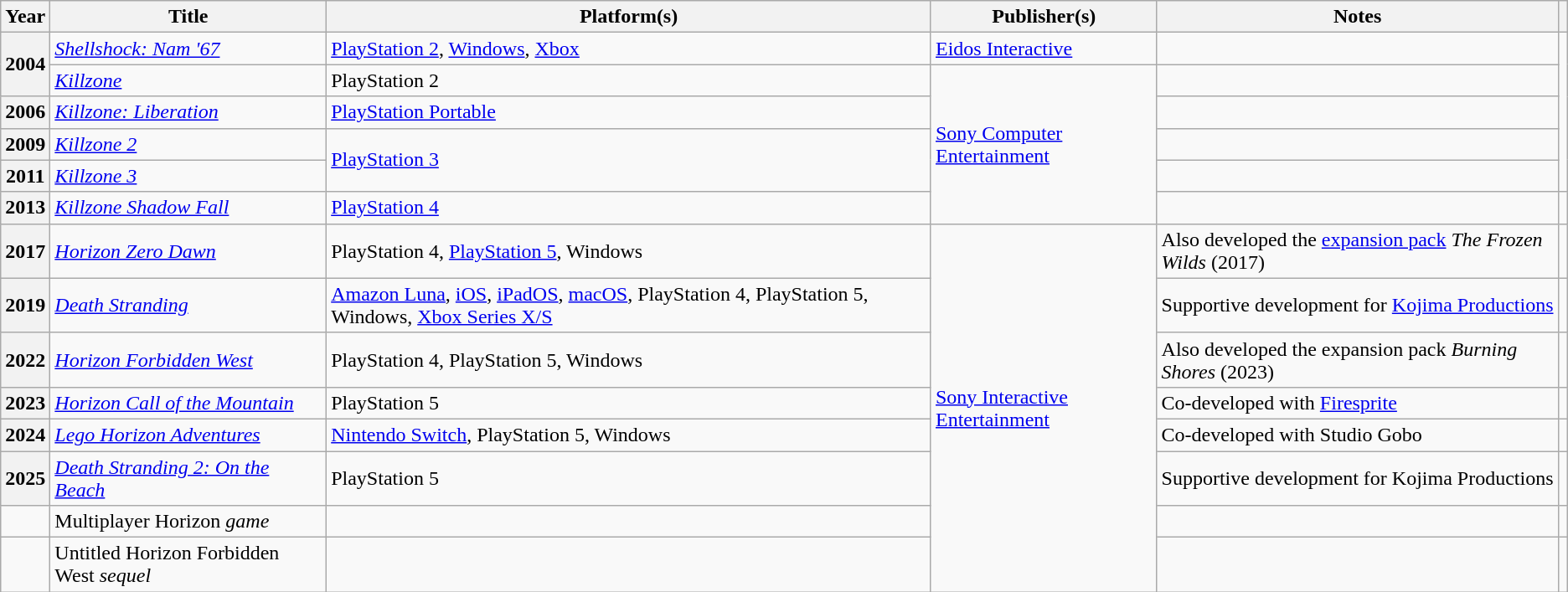<table class="wikitable sortable plainrowheaders">
<tr>
<th scope="col">Year</th>
<th scope="col">Title</th>
<th scope="col">Platform(s)</th>
<th scope="col">Publisher(s)</th>
<th scope="col" class="unsortable">Notes</th>
<th scope="col" class="unsortable"></th>
</tr>
<tr>
<th rowspan="2" scope="row">2004</th>
<td><em><a href='#'>Shellshock: Nam '67</a></em></td>
<td><a href='#'>PlayStation 2</a>, <a href='#'>Windows</a>, <a href='#'>Xbox</a></td>
<td><a href='#'>Eidos Interactive</a></td>
<td></td>
<td rowspan="5" align="center"></td>
</tr>
<tr>
<td><em><a href='#'>Killzone</a></em></td>
<td>PlayStation 2</td>
<td rowspan="5"><a href='#'>Sony Computer Entertainment</a></td>
<td></td>
</tr>
<tr>
<th scope="row">2006</th>
<td><em><a href='#'>Killzone: Liberation</a></em></td>
<td><a href='#'>PlayStation Portable</a></td>
<td></td>
</tr>
<tr>
<th scope="row">2009</th>
<td><em><a href='#'>Killzone 2</a></em></td>
<td rowspan="2"><a href='#'>PlayStation 3</a></td>
<td></td>
</tr>
<tr>
<th scope="row">2011</th>
<td><em><a href='#'>Killzone 3</a></em></td>
<td></td>
</tr>
<tr>
<th scope="row">2013</th>
<td><em><a href='#'>Killzone Shadow Fall</a></em></td>
<td><a href='#'>PlayStation 4</a></td>
<td></td>
<td align="center"></td>
</tr>
<tr>
<th scope="row">2017</th>
<td><em><a href='#'>Horizon Zero Dawn</a></em></td>
<td>PlayStation 4, <a href='#'>PlayStation 5</a>, Windows</td>
<td rowspan="8"><a href='#'>Sony Interactive Entertainment</a></td>
<td>Also developed the <a href='#'>expansion pack</a> <em>The Frozen Wilds</em> (2017)</td>
<td align="center"></td>
</tr>
<tr>
<th scope="row">2019</th>
<td><em><a href='#'>Death Stranding</a></em></td>
<td><a href='#'>Amazon Luna</a>, <a href='#'>iOS</a>, <a href='#'>iPadOS</a>, <a href='#'>macOS</a>, PlayStation 4, PlayStation 5, Windows, <a href='#'>Xbox Series X/S</a></td>
<td>Supportive development for <a href='#'>Kojima Productions</a></td>
<td align="center"></td>
</tr>
<tr>
<th scope="row">2022</th>
<td><em><a href='#'>Horizon Forbidden West</a></em></td>
<td>PlayStation 4, PlayStation 5, Windows</td>
<td>Also developed the expansion pack <em>Burning Shores</em> (2023)</td>
<td align="center"></td>
</tr>
<tr>
<th scope="row">2023</th>
<td><em><a href='#'>Horizon Call of the Mountain</a></em></td>
<td>PlayStation 5</td>
<td>Co-developed with <a href='#'>Firesprite</a></td>
<td align="center"></td>
</tr>
<tr>
<th scope="row">2024</th>
<td><em><a href='#'>Lego Horizon Adventures</a></em></td>
<td><a href='#'>Nintendo Switch</a>, PlayStation 5, Windows</td>
<td>Co-developed with Studio Gobo</td>
<td align="center"></td>
</tr>
<tr>
<th scope="row">2025</th>
<td><em><a href='#'>Death Stranding 2: On the Beach</a></td>
<td>PlayStation 5</td>
<td>Supportive development for Kojima Productions</td>
<td align="center"></td>
</tr>
<tr>
<td></td>
<td>Multiplayer </em>Horizon<em> game</td>
<td></td>
<td></td>
<td align="center"></td>
</tr>
<tr>
<td></td>
<td>Untitled </em>Horizon Forbidden West<em> sequel</td>
<td></td>
<td></td>
<td align="center"></td>
</tr>
</table>
